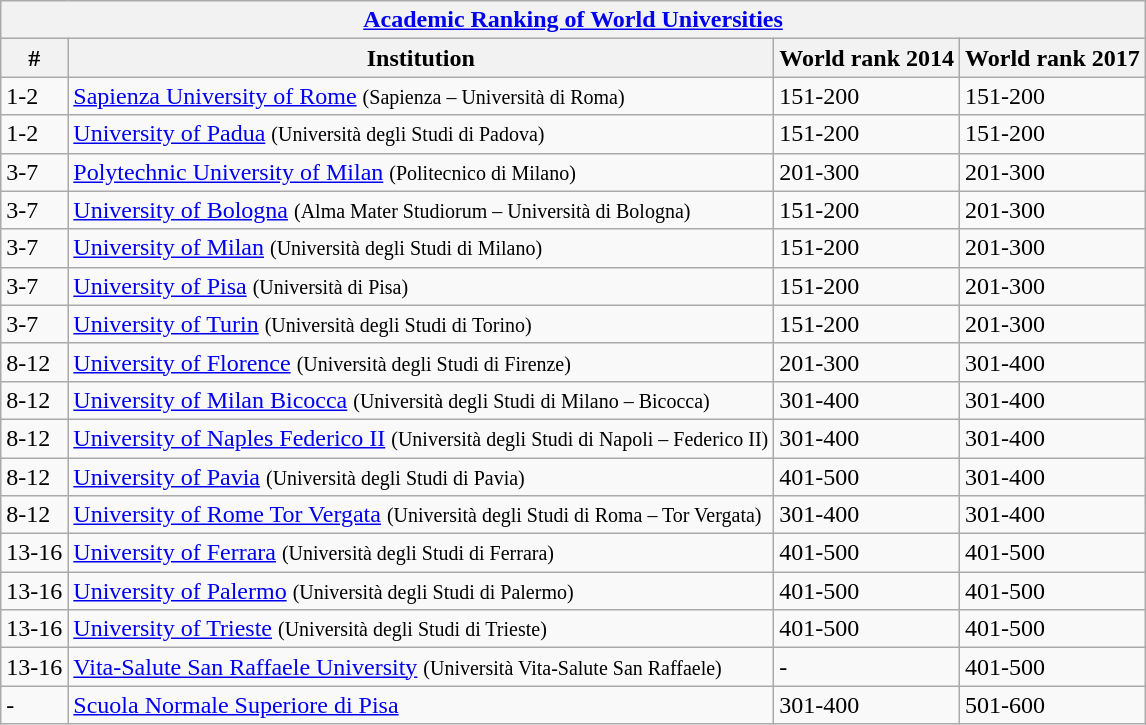<table class="wikitable sortable">
<tr>
<th colspan="4"><a href='#'>Academic Ranking of World Universities</a></th>
</tr>
<tr>
<th>#</th>
<th>Institution</th>
<th>World rank 2014</th>
<th>World rank 2017</th>
</tr>
<tr>
<td>1-2</td>
<td><a href='#'>Sapienza University of Rome</a> <small>(Sapienza – Università di Roma)</small></td>
<td>151-200</td>
<td>151-200</td>
</tr>
<tr>
<td>1-2</td>
<td><a href='#'>University of Padua</a> <small>(Università degli Studi di Padova)</small></td>
<td>151-200</td>
<td>151-200</td>
</tr>
<tr>
<td>3-7</td>
<td><a href='#'>Polytechnic University of Milan</a> <small>(Politecnico di Milano)</small></td>
<td>201-300</td>
<td>201-300</td>
</tr>
<tr>
<td>3-7</td>
<td><a href='#'>University of Bologna</a> <small>(Alma Mater Studiorum – Università di Bologna)</small></td>
<td>151-200</td>
<td>201-300</td>
</tr>
<tr>
<td>3-7</td>
<td><a href='#'>University of Milan</a> <small>(Università degli Studi di Milano)</small></td>
<td>151-200</td>
<td>201-300</td>
</tr>
<tr>
<td>3-7</td>
<td><a href='#'>University of Pisa</a> <small>(Università di Pisa)</small></td>
<td>151-200</td>
<td>201-300</td>
</tr>
<tr>
<td>3-7</td>
<td><a href='#'>University of Turin</a> <small>(Università degli Studi di Torino)</small></td>
<td>151-200</td>
<td>201-300</td>
</tr>
<tr>
<td>8-12</td>
<td><a href='#'>University of Florence</a> <small>(Università degli Studi di Firenze)</small></td>
<td>201-300</td>
<td>301-400</td>
</tr>
<tr>
<td>8-12</td>
<td><a href='#'>University of Milan Bicocca</a> <small>(Università degli Studi di Milano – Bicocca)</small></td>
<td>301-400</td>
<td>301-400</td>
</tr>
<tr>
<td>8-12</td>
<td><a href='#'>University of Naples Federico II</a> <small>(Università degli Studi di Napoli – Federico II)</small></td>
<td>301-400</td>
<td>301-400</td>
</tr>
<tr>
<td>8-12</td>
<td><a href='#'>University of Pavia</a> <small>(Università degli Studi di Pavia)</small></td>
<td>401-500</td>
<td>301-400</td>
</tr>
<tr>
<td>8-12</td>
<td><a href='#'>University of Rome Tor Vergata</a> <small>(Università degli Studi di Roma – Tor Vergata)</small></td>
<td>301-400</td>
<td>301-400</td>
</tr>
<tr>
<td>13-16</td>
<td><a href='#'>University of Ferrara</a> <small>(Università degli Studi di Ferrara)</small></td>
<td>401-500</td>
<td>401-500</td>
</tr>
<tr>
<td>13-16</td>
<td><a href='#'>University of Palermo</a> <small>(Università degli Studi di Palermo)</small></td>
<td>401-500</td>
<td>401-500</td>
</tr>
<tr>
<td>13-16</td>
<td><a href='#'>University of Trieste</a> <small>(Università degli Studi di Trieste)</small></td>
<td>401-500</td>
<td>401-500</td>
</tr>
<tr>
<td>13-16</td>
<td><a href='#'>Vita-Salute San Raffaele University</a> <small>(Università Vita-Salute San Raffaele)</small></td>
<td>-</td>
<td>401-500</td>
</tr>
<tr>
<td>-</td>
<td><a href='#'>Scuola Normale Superiore di Pisa</a></td>
<td>301-400</td>
<td>501-600</td>
</tr>
</table>
